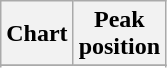<table class="wikitable sortable">
<tr>
<th>Chart</th>
<th>Peak<br>position</th>
</tr>
<tr>
</tr>
<tr>
</tr>
<tr>
</tr>
</table>
